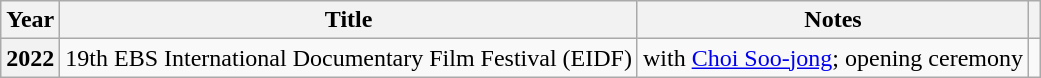<table class="wikitable plainrowheaders">
<tr>
<th scope="col">Year</th>
<th scope="col">Title</th>
<th scope="col">Notes</th>
<th scope="col" class="unsortable"></th>
</tr>
<tr>
<th scope="row">2022</th>
<td>19th EBS International Documentary Film Festival (EIDF)</td>
<td>with <a href='#'>Choi Soo-jong</a>; opening ceremony</td>
<td></td>
</tr>
</table>
